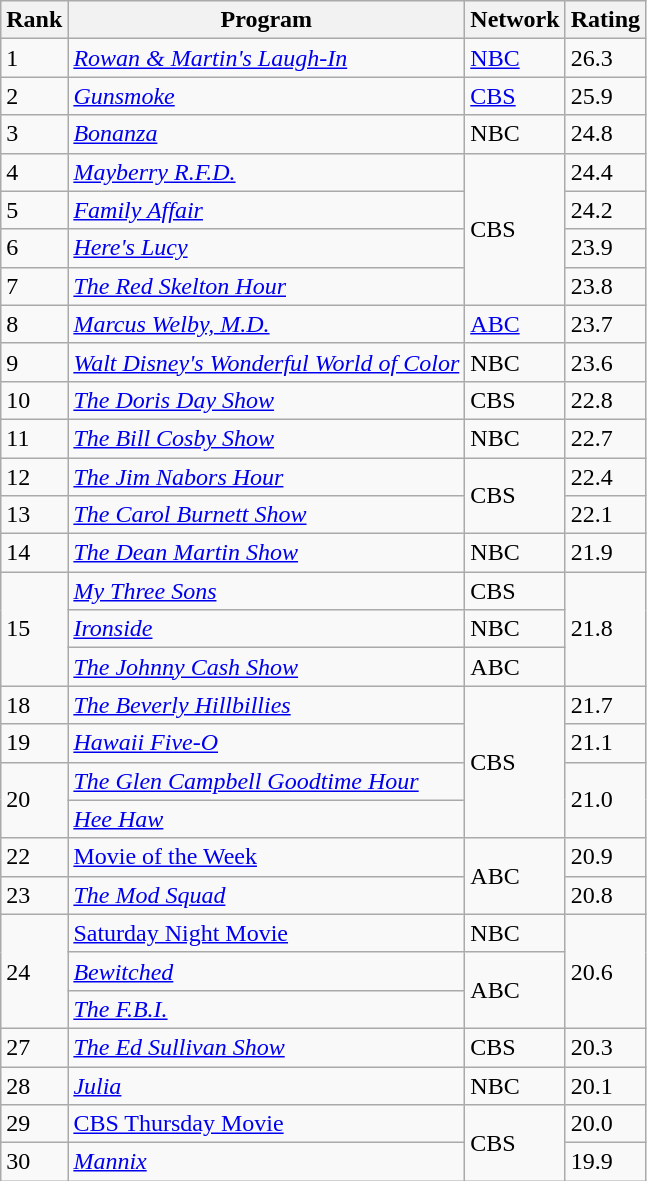<table class="wikitable">
<tr>
<th>Rank</th>
<th>Program</th>
<th>Network</th>
<th>Rating</th>
</tr>
<tr>
<td>1</td>
<td><em><a href='#'>Rowan & Martin's Laugh-In</a></em></td>
<td><a href='#'>NBC</a></td>
<td>26.3</td>
</tr>
<tr>
<td>2</td>
<td><em><a href='#'>Gunsmoke</a></em></td>
<td><a href='#'>CBS</a></td>
<td>25.9</td>
</tr>
<tr>
<td>3</td>
<td><em><a href='#'>Bonanza</a></em></td>
<td>NBC</td>
<td>24.8</td>
</tr>
<tr>
<td>4</td>
<td><em><a href='#'>Mayberry R.F.D.</a></em></td>
<td rowspan="4">CBS</td>
<td>24.4</td>
</tr>
<tr>
<td>5</td>
<td><em><a href='#'>Family Affair</a></em></td>
<td>24.2</td>
</tr>
<tr>
<td>6</td>
<td><em><a href='#'>Here's Lucy</a></em></td>
<td>23.9</td>
</tr>
<tr>
<td>7</td>
<td><em><a href='#'>The Red Skelton Hour</a></em></td>
<td>23.8</td>
</tr>
<tr>
<td>8</td>
<td><em><a href='#'>Marcus Welby, M.D.</a></em></td>
<td><a href='#'>ABC</a></td>
<td>23.7</td>
</tr>
<tr>
<td>9</td>
<td><em><a href='#'>Walt Disney's Wonderful World of Color</a></em></td>
<td>NBC</td>
<td>23.6</td>
</tr>
<tr>
<td>10</td>
<td><em><a href='#'>The Doris Day Show</a></em></td>
<td>CBS</td>
<td>22.8</td>
</tr>
<tr>
<td>11</td>
<td><em><a href='#'>The Bill Cosby Show</a></em></td>
<td>NBC</td>
<td>22.7</td>
</tr>
<tr>
<td>12</td>
<td><em><a href='#'>The Jim Nabors Hour</a></em></td>
<td rowspan="2">CBS</td>
<td>22.4</td>
</tr>
<tr>
<td>13</td>
<td><em><a href='#'>The Carol Burnett Show</a></em></td>
<td>22.1</td>
</tr>
<tr>
<td>14</td>
<td><em><a href='#'>The Dean Martin Show</a></em></td>
<td>NBC</td>
<td>21.9</td>
</tr>
<tr>
<td rowspan="3">15</td>
<td><em><a href='#'>My Three Sons</a></em></td>
<td>CBS</td>
<td rowspan="3">21.8</td>
</tr>
<tr>
<td><em><a href='#'>Ironside</a></em></td>
<td>NBC</td>
</tr>
<tr>
<td><em><a href='#'>The Johnny Cash Show</a></em></td>
<td>ABC</td>
</tr>
<tr>
<td>18</td>
<td><em><a href='#'>The Beverly Hillbillies</a></em></td>
<td rowspan="4">CBS</td>
<td>21.7</td>
</tr>
<tr>
<td>19</td>
<td><em><a href='#'>Hawaii Five-O</a></em></td>
<td>21.1</td>
</tr>
<tr>
<td rowspan="2">20</td>
<td><em><a href='#'>The Glen Campbell Goodtime Hour</a></em></td>
<td rowspan="2">21.0</td>
</tr>
<tr>
<td><em><a href='#'>Hee Haw</a></em></td>
</tr>
<tr>
<td>22</td>
<td><a href='#'>Movie of the Week</a></td>
<td rowspan="2">ABC</td>
<td>20.9</td>
</tr>
<tr>
<td>23</td>
<td><em><a href='#'>The Mod Squad</a></em></td>
<td>20.8</td>
</tr>
<tr>
<td rowspan="3">24</td>
<td><a href='#'>Saturday Night Movie</a></td>
<td>NBC</td>
<td rowspan="3">20.6</td>
</tr>
<tr>
<td><em><a href='#'>Bewitched</a></em></td>
<td rowspan="2">ABC</td>
</tr>
<tr>
<td><em><a href='#'>The F.B.I.</a></em></td>
</tr>
<tr>
<td>27</td>
<td><em><a href='#'>The Ed Sullivan Show</a></em></td>
<td>CBS</td>
<td>20.3</td>
</tr>
<tr>
<td>28</td>
<td><em><a href='#'>Julia</a></em></td>
<td>NBC</td>
<td>20.1</td>
</tr>
<tr>
<td>29</td>
<td><a href='#'>CBS Thursday Movie</a></td>
<td rowspan="2">CBS</td>
<td>20.0</td>
</tr>
<tr>
<td>30</td>
<td><em><a href='#'>Mannix</a></em></td>
<td>19.9</td>
</tr>
</table>
